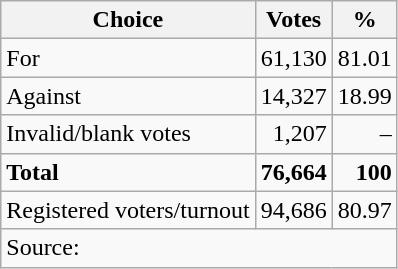<table class=wikitable style=text-align:right>
<tr>
<th>Choice</th>
<th>Votes</th>
<th>%</th>
</tr>
<tr>
<td align=left>For</td>
<td>61,130</td>
<td>81.01</td>
</tr>
<tr>
<td align=left>Against</td>
<td>14,327</td>
<td>18.99</td>
</tr>
<tr>
<td align=left>Invalid/blank votes</td>
<td>1,207</td>
<td>–</td>
</tr>
<tr>
<td align=left><strong>Total</strong></td>
<td><strong>76,664</strong></td>
<td><strong>100</strong></td>
</tr>
<tr>
<td align=left>Registered voters/turnout</td>
<td>94,686</td>
<td>80.97</td>
</tr>
<tr>
<td colspan=3 align=left>Source: </td>
</tr>
</table>
